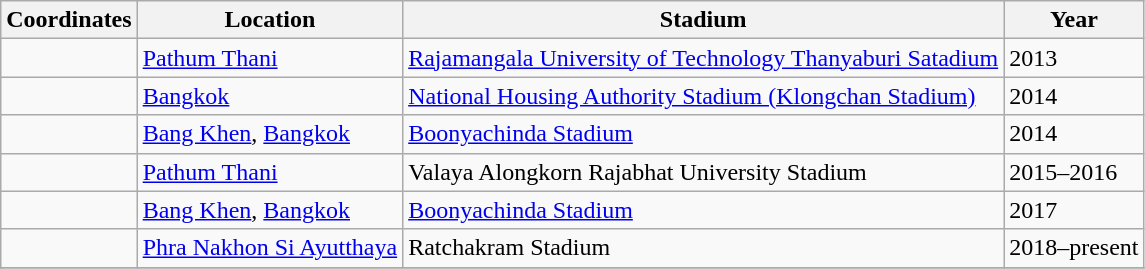<table class="wikitable sortable">
<tr>
<th>Coordinates</th>
<th>Location</th>
<th>Stadium</th>
<th>Year</th>
</tr>
<tr>
<td></td>
<td><a href='#'>Pathum Thani</a></td>
<td><a href='#'>Rajamangala University of Technology Thanyaburi Satadium</a></td>
<td>2013</td>
</tr>
<tr>
<td></td>
<td><a href='#'>Bangkok</a></td>
<td><a href='#'>National Housing Authority Stadium (Klongchan Stadium)</a></td>
<td>2014</td>
</tr>
<tr>
<td></td>
<td><a href='#'>Bang Khen</a>, <a href='#'>Bangkok</a></td>
<td><a href='#'>Boonyachinda Stadium</a></td>
<td>2014</td>
</tr>
<tr>
<td></td>
<td><a href='#'>Pathum Thani</a></td>
<td>Valaya Alongkorn Rajabhat University Stadium</td>
<td>2015–2016</td>
</tr>
<tr>
<td></td>
<td><a href='#'>Bang Khen</a>, <a href='#'>Bangkok</a></td>
<td><a href='#'>Boonyachinda Stadium</a></td>
<td>2017</td>
</tr>
<tr>
<td></td>
<td><a href='#'>Phra Nakhon Si Ayutthaya</a></td>
<td>Ratchakram Stadium</td>
<td>2018–present</td>
</tr>
<tr>
</tr>
</table>
